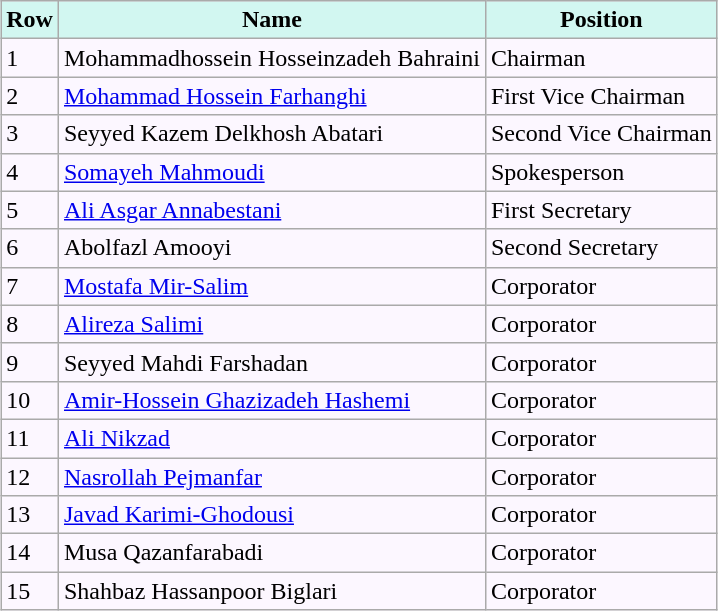<table class="wikitable" style="background-color:#fcf7ff; margin: 1em auto 1em auto">
<tr>
<td align="center" style="background:#d2f7f1;"><strong>Row</strong></td>
<td align="center" style="background:#d2f7f1;"><strong>Name</strong></td>
<td align="center" style="background:#d2f7f1;"><strong>Position</strong></td>
</tr>
<tr>
<td>1</td>
<td>Mohammadhossein Hosseinzadeh Bahraini</td>
<td>Chairman</td>
</tr>
<tr>
<td>2</td>
<td><a href='#'>Mohammad Hossein Farhanghi</a></td>
<td>First Vice Chairman</td>
</tr>
<tr>
<td>3</td>
<td>Seyyed Kazem Delkhosh Abatari</td>
<td>Second Vice Chairman</td>
</tr>
<tr>
<td>4</td>
<td><a href='#'>Somayeh Mahmoudi</a></td>
<td>Spokesperson</td>
</tr>
<tr>
<td>5</td>
<td><a href='#'>Ali Asgar Annabestani</a></td>
<td>First Secretary</td>
</tr>
<tr>
<td>6</td>
<td>Abolfazl Amooyi</td>
<td>Second Secretary</td>
</tr>
<tr>
<td>7</td>
<td><a href='#'>Mostafa Mir-Salim</a></td>
<td>Corporator</td>
</tr>
<tr>
<td>8</td>
<td><a href='#'>Alireza Salimi</a></td>
<td>Corporator</td>
</tr>
<tr>
<td>9</td>
<td>Seyyed Mahdi Farshadan</td>
<td>Corporator</td>
</tr>
<tr>
<td>10</td>
<td><a href='#'>Amir-Hossein Ghazizadeh Hashemi</a></td>
<td>Corporator</td>
</tr>
<tr>
<td>11</td>
<td><a href='#'>Ali Nikzad</a></td>
<td>Corporator</td>
</tr>
<tr>
<td>12</td>
<td><a href='#'>Nasrollah Pejmanfar</a></td>
<td>Corporator</td>
</tr>
<tr>
<td>13</td>
<td><a href='#'>Javad Karimi-Ghodousi</a></td>
<td>Corporator</td>
</tr>
<tr>
<td>14</td>
<td>Musa Qazanfarabadi</td>
<td>Corporator</td>
</tr>
<tr>
<td>15</td>
<td>Shahbaz Hassanpoor Biglari</td>
<td>Corporator</td>
</tr>
</table>
